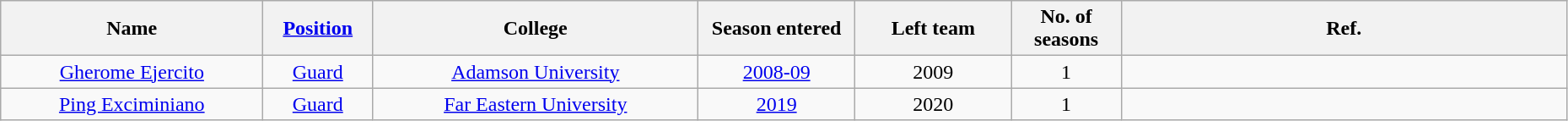<table class="wikitable sortable" style="text-align:center" width="98%">
<tr>
<th style="width:200px;">Name</th>
<th style="width:7%;"><a href='#'>Position</a></th>
<th style="width:250px;">College</th>
<th style="width:10%;">Season entered</th>
<th style="width:10%;">Left team</th>
<th style="width:7%;">No. of seasons</th>
<th class=unsortable>Ref.</th>
</tr>
<tr>
<td><a href='#'>Gherome Ejercito</a></td>
<td><a href='#'>Guard</a></td>
<td><a href='#'>Adamson University</a></td>
<td><a href='#'>2008-09</a></td>
<td>2009</td>
<td>1</td>
<td></td>
</tr>
<tr>
<td><a href='#'>Ping Exciminiano</a></td>
<td><a href='#'>Guard</a></td>
<td><a href='#'>Far Eastern University</a></td>
<td><a href='#'>2019</a></td>
<td>2020</td>
<td>1</td>
<td></td>
</tr>
</table>
